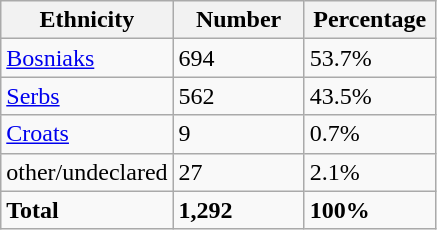<table class="wikitable">
<tr>
<th width="100px">Ethnicity</th>
<th width="80px">Number</th>
<th width="80px">Percentage</th>
</tr>
<tr>
<td><a href='#'>Bosniaks</a></td>
<td>694</td>
<td>53.7%</td>
</tr>
<tr>
<td><a href='#'>Serbs</a></td>
<td>562</td>
<td>43.5%</td>
</tr>
<tr>
<td><a href='#'>Croats</a></td>
<td>9</td>
<td>0.7%</td>
</tr>
<tr>
<td>other/undeclared</td>
<td>27</td>
<td>2.1%</td>
</tr>
<tr>
<td><strong>Total</strong></td>
<td><strong>1,292</strong></td>
<td><strong>100%</strong></td>
</tr>
</table>
